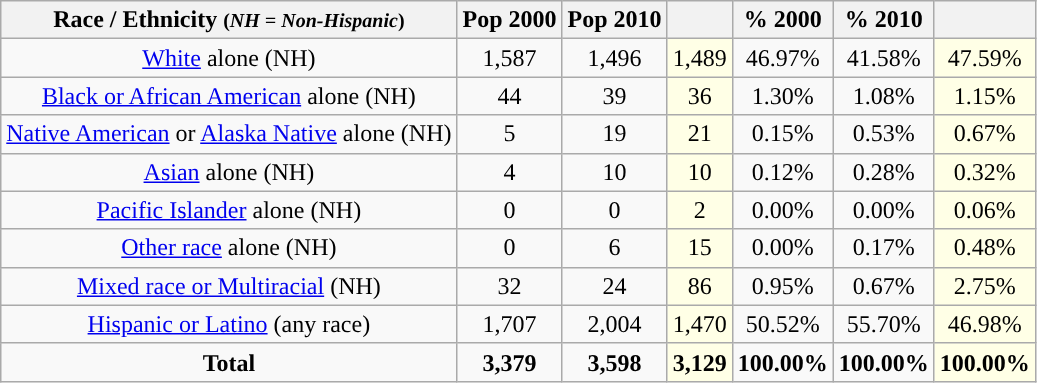<table class="wikitable" style="text-align:center;">
<tr>
<th>Race / Ethnicity <small>(<em>NH = Non-Hispanic</em>)</small></th>
<th>Pop 2000</th>
<th>Pop 2010</th>
<th></th>
<th>% 2000</th>
<th>% 2010</th>
<th></th>
</tr>
<tr>
<td><a href='#'>White</a> alone (NH)</td>
<td>1,587</td>
<td>1,496</td>
<td style='background: #ffffe6;'>1,489</td>
<td>46.97%</td>
<td>41.58%</td>
<td style='background: #ffffe6;'>47.59%</td>
</tr>
<tr>
<td><a href='#'>Black or African American</a> alone (NH)</td>
<td>44</td>
<td>39</td>
<td style='background: #ffffe6;'>36</td>
<td>1.30%</td>
<td>1.08%</td>
<td style='background: #ffffe6;'>1.15%</td>
</tr>
<tr>
<td><a href='#'>Native American</a> or <a href='#'>Alaska Native</a> alone (NH)</td>
<td>5</td>
<td>19</td>
<td style='background: #ffffe6;'>21</td>
<td>0.15%</td>
<td>0.53%</td>
<td style='background: #ffffe6;'>0.67%</td>
</tr>
<tr>
<td><a href='#'>Asian</a> alone (NH)</td>
<td>4</td>
<td>10</td>
<td style='background: #ffffe6;'>10</td>
<td>0.12%</td>
<td>0.28%</td>
<td style='background: #ffffe6;'>0.32%</td>
</tr>
<tr>
<td><a href='#'>Pacific Islander</a> alone (NH)</td>
<td>0</td>
<td>0</td>
<td style='background: #ffffe6;'>2</td>
<td>0.00%</td>
<td>0.00%</td>
<td style='background: #ffffe6;'>0.06%</td>
</tr>
<tr>
<td><a href='#'>Other race</a> alone (NH)</td>
<td>0</td>
<td>6</td>
<td style='background: #ffffe6;'>15</td>
<td>0.00%</td>
<td>0.17%</td>
<td style='background: #ffffe6;'>0.48%</td>
</tr>
<tr>
<td><a href='#'>Mixed race or Multiracial</a> (NH)</td>
<td>32</td>
<td>24</td>
<td style='background: #ffffe6;'>86</td>
<td>0.95%</td>
<td>0.67%</td>
<td style='background: #ffffe6;'>2.75%</td>
</tr>
<tr>
<td><a href='#'>Hispanic or Latino</a> (any race)</td>
<td>1,707</td>
<td>2,004</td>
<td style='background: #ffffe6;'>1,470</td>
<td>50.52%</td>
<td>55.70%</td>
<td style='background: #ffffe6;'>46.98%</td>
</tr>
<tr>
<td><strong>Total</strong></td>
<td><strong>3,379</strong></td>
<td><strong>3,598</strong></td>
<td style='background: #ffffe6;'><strong>3,129</strong></td>
<td><strong>100.00%</strong></td>
<td><strong>100.00%</strong></td>
<td style='background: #ffffe6;'><strong>100.00%</strong></td>
</tr>
</table>
